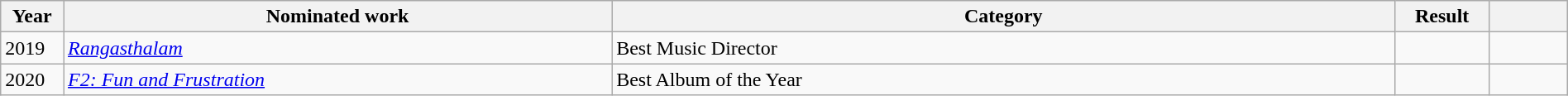<table class="wikitable" style="width:100%;">
<tr>
<th scope="col" style="width:4%;">Year</th>
<th scope="col" style="width:35%;">Nominated work</th>
<th scope="col" style="width:50%;">Category</th>
<th scope="col" style="width:6%;">Result</th>
<th scope="col" style="width:5%;"></th>
</tr>
<tr>
<td>2019</td>
<td><em><a href='#'>Rangasthalam</a></em></td>
<td>Best Music Director</td>
<td></td>
<td></td>
</tr>
<tr>
<td>2020</td>
<td><em><a href='#'>F2: Fun and Frustration</a></em></td>
<td>Best Album of the Year</td>
<td></td>
<td></td>
</tr>
</table>
